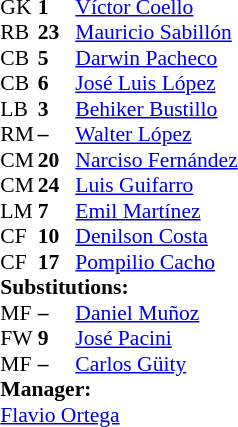<table style="font-size: 90%" cellspacing="0" cellpadding="0" align="center">
<tr>
<td colspan=4></td>
</tr>
<tr>
<th width = "25"></th>
<th width = "25"></th>
</tr>
<tr>
<td>GK</td>
<td><strong>1</strong></td>
<td> <a href='#'>Víctor Coello</a></td>
</tr>
<tr>
<td>RB</td>
<td><strong>23</strong></td>
<td> <a href='#'>Mauricio Sabillón</a></td>
</tr>
<tr>
<td>CB</td>
<td><strong>5</strong></td>
<td> <a href='#'>Darwin Pacheco</a></td>
</tr>
<tr>
<td>CB</td>
<td><strong>6</strong></td>
<td> <a href='#'>José Luis López</a></td>
</tr>
<tr>
<td>LB</td>
<td><strong>3</strong></td>
<td> <a href='#'>Behiker Bustillo</a></td>
</tr>
<tr>
<td>RM</td>
<td><strong>–</strong></td>
<td> <a href='#'>Walter López</a></td>
</tr>
<tr>
<td>CM</td>
<td><strong>20</strong></td>
<td> <a href='#'>Narciso Fernández</a></td>
</tr>
<tr>
<td>CM</td>
<td><strong>24</strong></td>
<td> <a href='#'>Luis Guifarro</a></td>
<td></td>
<td></td>
</tr>
<tr>
<td>LM</td>
<td><strong>7</strong></td>
<td> <a href='#'>Emil Martínez</a></td>
<td></td>
<td></td>
</tr>
<tr>
<td>CF</td>
<td><strong>10</strong></td>
<td> <a href='#'>Denilson Costa</a></td>
<td></td>
<td></td>
</tr>
<tr>
<td>CF</td>
<td><strong>17</strong></td>
<td> <a href='#'>Pompilio Cacho</a></td>
<td></td>
<td></td>
</tr>
<tr>
<td colspan = 3><strong>Substitutions:</strong></td>
</tr>
<tr>
<td>MF</td>
<td><strong>–</strong></td>
<td> <a href='#'>Daniel Muñoz</a></td>
<td></td>
<td></td>
</tr>
<tr>
<td>FW</td>
<td><strong>9</strong></td>
<td> <a href='#'>José Pacini</a></td>
<td></td>
<td></td>
</tr>
<tr>
<td>MF</td>
<td><strong>–</strong></td>
<td> <a href='#'>Carlos Güity</a></td>
<td></td>
<td></td>
</tr>
<tr>
<td colspan = 3><strong>Manager:</strong></td>
</tr>
<tr>
<td colspan = 3>  <a href='#'>Flavio Ortega</a></td>
</tr>
</table>
